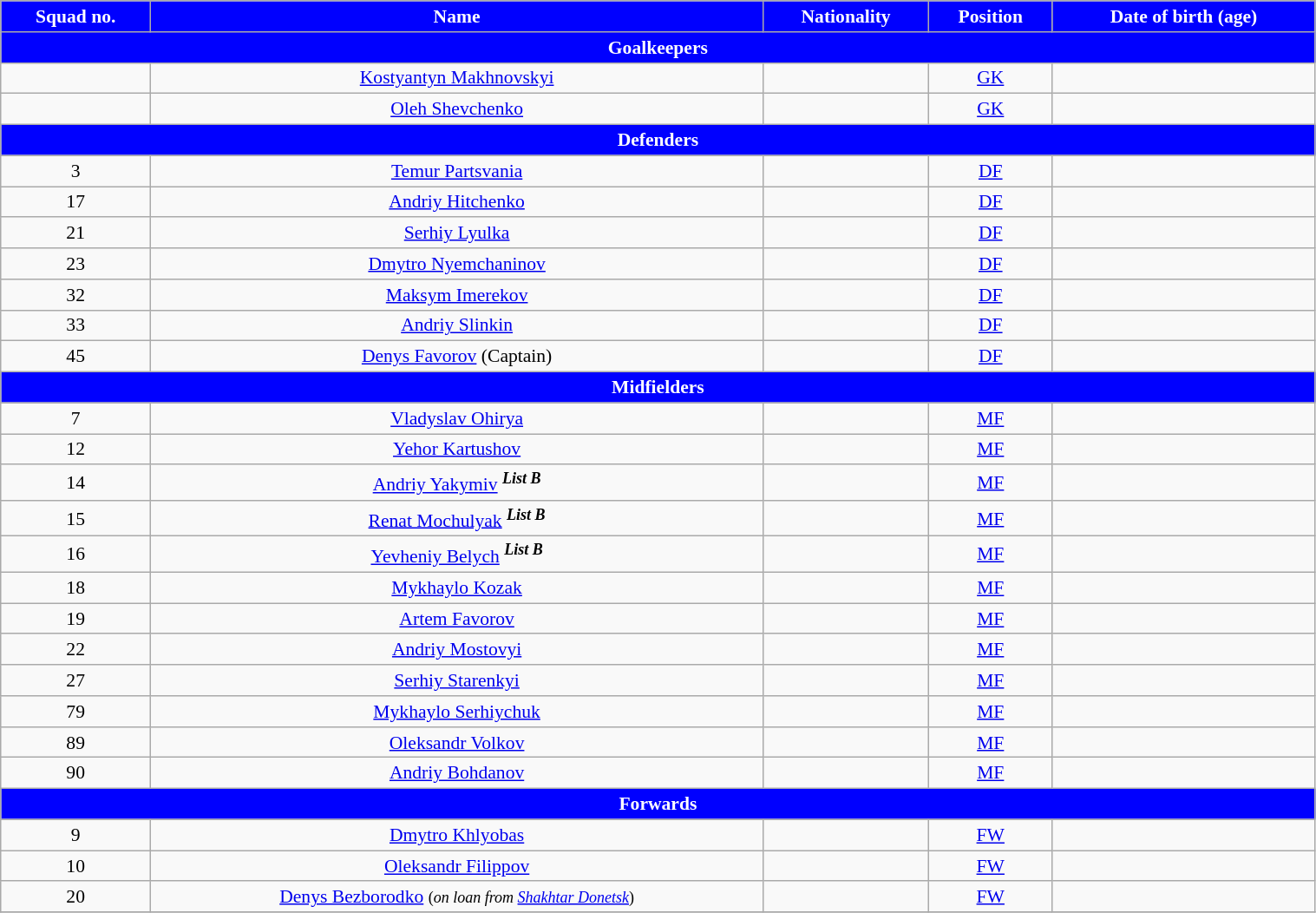<table class="wikitable" style="text-align:center; font-size:90%; width:80%">
<tr>
<th style="background:blue; color:white; text-align:center">Squad no.</th>
<th style="background:blue; color:white; text-align:center">Name</th>
<th style="background:blue; color:white; text-align:center">Nationality</th>
<th style="background:blue; color:white; text-align:center">Position</th>
<th style="background:blue; color:white; text-align:center">Date of birth (age)</th>
</tr>
<tr>
<th colspan="6" style="background:blue; color:white; text-align:center">Goalkeepers</th>
</tr>
<tr>
<td></td>
<td><a href='#'>Kostyantyn Makhnovskyi</a></td>
<td></td>
<td><a href='#'>GK</a></td>
<td></td>
</tr>
<tr>
<td></td>
<td><a href='#'>Oleh Shevchenko</a></td>
<td></td>
<td><a href='#'>GK</a></td>
<td></td>
</tr>
<tr>
<th colspan="6" style="background:blue; color:white; text-align:center">Defenders</th>
</tr>
<tr>
<td>3</td>
<td><a href='#'>Temur Partsvania</a></td>
<td></td>
<td><a href='#'>DF</a></td>
<td></td>
</tr>
<tr>
<td>17</td>
<td><a href='#'>Andriy Hitchenko</a></td>
<td></td>
<td><a href='#'>DF</a></td>
<td></td>
</tr>
<tr>
<td>21</td>
<td><a href='#'>Serhiy Lyulka</a></td>
<td></td>
<td><a href='#'>DF</a></td>
<td></td>
</tr>
<tr>
<td>23</td>
<td><a href='#'>Dmytro Nyemchaninov</a></td>
<td></td>
<td><a href='#'>DF</a></td>
<td></td>
</tr>
<tr>
<td>32</td>
<td><a href='#'>Maksym Imerekov</a></td>
<td></td>
<td><a href='#'>DF</a></td>
<td></td>
</tr>
<tr>
<td>33</td>
<td><a href='#'>Andriy Slinkin</a></td>
<td></td>
<td><a href='#'>DF</a></td>
<td></td>
</tr>
<tr>
<td>45</td>
<td><a href='#'>Denys Favorov</a> (Captain)</td>
<td></td>
<td><a href='#'>DF</a></td>
<td></td>
</tr>
<tr>
<th colspan="6" style="background:blue; color:white; text-align:center">Midfielders</th>
</tr>
<tr>
<td>7</td>
<td><a href='#'>Vladyslav Ohirya</a></td>
<td></td>
<td><a href='#'>MF</a></td>
<td></td>
</tr>
<tr>
<td>12</td>
<td><a href='#'>Yehor Kartushov</a></td>
<td></td>
<td><a href='#'>MF</a></td>
<td></td>
</tr>
<tr>
<td>14</td>
<td><a href='#'>Andriy Yakymiv</a> <sup><strong><em>List B</em></strong></sup></td>
<td></td>
<td><a href='#'>MF</a></td>
<td></td>
</tr>
<tr>
<td>15</td>
<td><a href='#'>Renat Mochulyak</a> <sup><strong><em>List B</em></strong></sup></td>
<td></td>
<td><a href='#'>MF</a></td>
<td></td>
</tr>
<tr>
<td>16</td>
<td><a href='#'>Yevheniy Belych</a> <sup><strong><em>List B</em></strong></sup></td>
<td></td>
<td><a href='#'>MF</a></td>
<td></td>
</tr>
<tr>
<td>18</td>
<td><a href='#'>Mykhaylo Kozak</a></td>
<td></td>
<td><a href='#'>MF</a></td>
<td></td>
</tr>
<tr>
<td>19</td>
<td><a href='#'>Artem Favorov</a></td>
<td></td>
<td><a href='#'>MF</a></td>
<td></td>
</tr>
<tr>
<td>22</td>
<td><a href='#'>Andriy Mostovyi</a></td>
<td></td>
<td><a href='#'>MF</a></td>
<td></td>
</tr>
<tr>
<td>27</td>
<td><a href='#'>Serhiy Starenkyi</a></td>
<td></td>
<td><a href='#'>MF</a></td>
<td></td>
</tr>
<tr>
<td>79</td>
<td><a href='#'>Mykhaylo Serhiychuk</a></td>
<td></td>
<td><a href='#'>MF</a></td>
<td></td>
</tr>
<tr>
<td>89</td>
<td><a href='#'>Oleksandr Volkov</a></td>
<td></td>
<td><a href='#'>MF</a></td>
<td></td>
</tr>
<tr>
<td>90</td>
<td><a href='#'>Andriy Bohdanov</a></td>
<td></td>
<td><a href='#'>MF</a></td>
<td></td>
</tr>
<tr>
<th colspan="7" style="background:blue; color:white; text-align:center">Forwards</th>
</tr>
<tr>
<td>9</td>
<td><a href='#'>Dmytro Khlyobas</a></td>
<td></td>
<td><a href='#'>FW</a></td>
<td></td>
</tr>
<tr>
<td>10</td>
<td><a href='#'>Oleksandr Filippov</a></td>
<td></td>
<td><a href='#'>FW</a></td>
<td></td>
</tr>
<tr>
<td>20</td>
<td><a href='#'>Denys Bezborodko</a> <small>(<em>on loan from <a href='#'>Shakhtar Donetsk</a></em>)</small></td>
<td></td>
<td><a href='#'>FW</a></td>
<td></td>
</tr>
<tr>
</tr>
</table>
